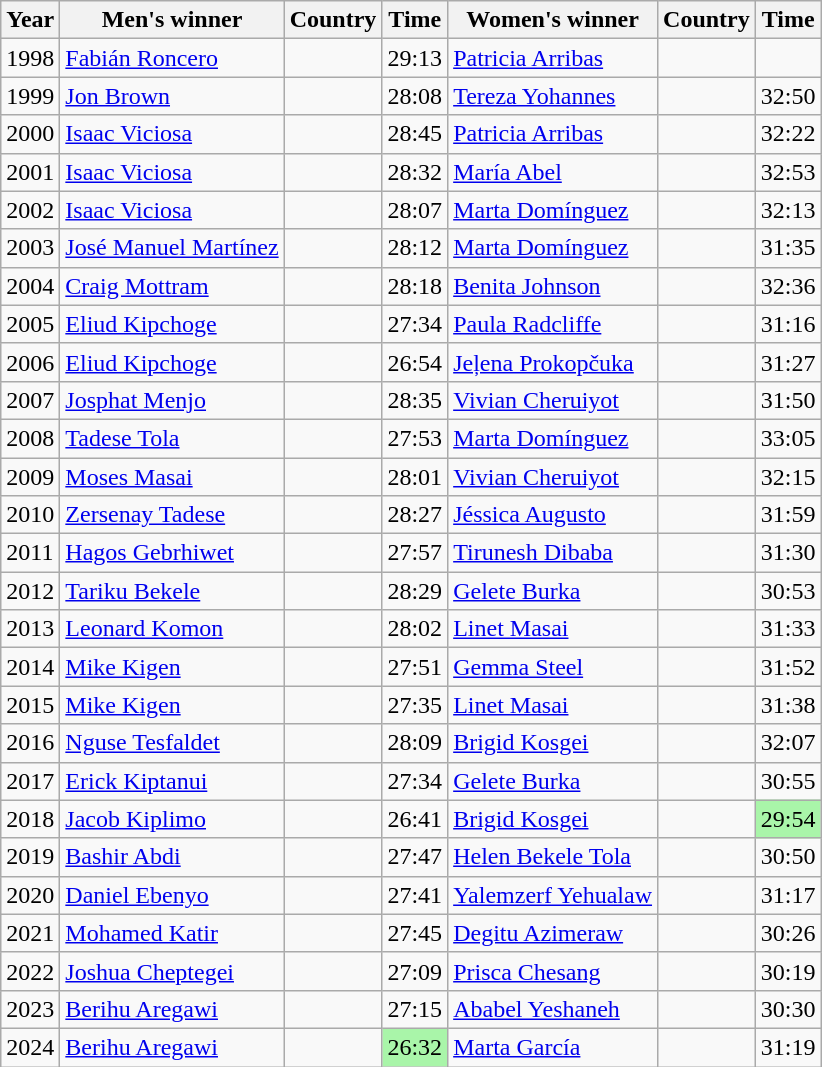<table class="wikitable sortable">
<tr>
<th>Year</th>
<th>Men's winner</th>
<th>Country</th>
<th>Time</th>
<th>Women's winner</th>
<th>Country</th>
<th>Time</th>
</tr>
<tr>
<td>1998</td>
<td><a href='#'>Fabián Roncero</a></td>
<td></td>
<td>29:13</td>
<td><a href='#'>Patricia Arribas</a></td>
<td></td>
<td></td>
</tr>
<tr>
<td>1999</td>
<td><a href='#'>Jon Brown</a></td>
<td></td>
<td>28:08</td>
<td><a href='#'>Tereza Yohannes</a></td>
<td></td>
<td>32:50</td>
</tr>
<tr>
<td>2000</td>
<td><a href='#'>Isaac Viciosa</a></td>
<td></td>
<td>28:45</td>
<td><a href='#'>Patricia Arribas</a></td>
<td></td>
<td>32:22</td>
</tr>
<tr>
<td>2001</td>
<td><a href='#'>Isaac Viciosa</a></td>
<td></td>
<td>28:32</td>
<td><a href='#'>María Abel</a></td>
<td></td>
<td>32:53</td>
</tr>
<tr>
<td>2002</td>
<td><a href='#'>Isaac Viciosa</a></td>
<td></td>
<td>28:07</td>
<td><a href='#'>Marta Domínguez</a></td>
<td></td>
<td>32:13</td>
</tr>
<tr>
<td>2003</td>
<td><a href='#'>José Manuel Martínez</a></td>
<td></td>
<td>28:12</td>
<td><a href='#'>Marta Domínguez</a></td>
<td></td>
<td>31:35</td>
</tr>
<tr>
<td>2004</td>
<td><a href='#'>Craig Mottram</a></td>
<td></td>
<td>28:18</td>
<td><a href='#'>Benita Johnson</a></td>
<td></td>
<td>32:36</td>
</tr>
<tr>
<td>2005</td>
<td><a href='#'>Eliud Kipchoge</a></td>
<td></td>
<td>27:34</td>
<td><a href='#'>Paula Radcliffe</a></td>
<td></td>
<td>31:16</td>
</tr>
<tr>
<td>2006</td>
<td><a href='#'>Eliud Kipchoge</a></td>
<td></td>
<td>26:54</td>
<td><a href='#'>Jeļena Prokopčuka</a></td>
<td></td>
<td>31:27</td>
</tr>
<tr>
<td>2007</td>
<td><a href='#'>Josphat Menjo</a></td>
<td></td>
<td>28:35</td>
<td><a href='#'>Vivian Cheruiyot</a></td>
<td></td>
<td>31:50</td>
</tr>
<tr>
<td>2008</td>
<td><a href='#'>Tadese Tola</a></td>
<td></td>
<td>27:53</td>
<td><a href='#'>Marta Domínguez</a></td>
<td></td>
<td>33:05</td>
</tr>
<tr>
<td>2009</td>
<td><a href='#'>Moses Masai</a></td>
<td></td>
<td>28:01</td>
<td><a href='#'>Vivian Cheruiyot</a></td>
<td></td>
<td>32:15</td>
</tr>
<tr>
<td>2010</td>
<td><a href='#'>Zersenay Tadese</a></td>
<td></td>
<td>28:27</td>
<td><a href='#'>Jéssica Augusto</a></td>
<td></td>
<td>31:59</td>
</tr>
<tr>
<td>2011</td>
<td><a href='#'>Hagos Gebrhiwet</a></td>
<td></td>
<td>27:57</td>
<td><a href='#'>Tirunesh Dibaba</a></td>
<td></td>
<td>31:30</td>
</tr>
<tr>
<td>2012</td>
<td><a href='#'>Tariku Bekele</a></td>
<td></td>
<td>28:29</td>
<td><a href='#'>Gelete Burka</a></td>
<td></td>
<td>30:53</td>
</tr>
<tr>
<td>2013</td>
<td><a href='#'>Leonard Komon</a></td>
<td></td>
<td>28:02</td>
<td><a href='#'>Linet Masai</a></td>
<td></td>
<td>31:33</td>
</tr>
<tr>
<td>2014</td>
<td><a href='#'>Mike Kigen</a></td>
<td></td>
<td>27:51</td>
<td><a href='#'>Gemma Steel</a></td>
<td></td>
<td>31:52</td>
</tr>
<tr>
<td>2015</td>
<td><a href='#'>Mike Kigen</a></td>
<td></td>
<td>27:35</td>
<td><a href='#'>Linet Masai</a></td>
<td></td>
<td>31:38</td>
</tr>
<tr>
<td>2016</td>
<td><a href='#'>Nguse Tesfaldet</a></td>
<td></td>
<td>28:09</td>
<td><a href='#'>Brigid Kosgei</a></td>
<td></td>
<td>32:07</td>
</tr>
<tr>
<td>2017</td>
<td><a href='#'>Erick Kiptanui</a></td>
<td></td>
<td>27:34</td>
<td><a href='#'>Gelete Burka</a></td>
<td></td>
<td>30:55</td>
</tr>
<tr>
<td>2018</td>
<td><a href='#'>Jacob Kiplimo</a></td>
<td></td>
<td>26:41</td>
<td><a href='#'>Brigid Kosgei</a></td>
<td></td>
<td bgcolor=#A9F5A9>29:54</td>
</tr>
<tr>
<td>2019</td>
<td><a href='#'>Bashir Abdi</a></td>
<td></td>
<td>27:47</td>
<td><a href='#'>Helen Bekele Tola</a></td>
<td></td>
<td>30:50</td>
</tr>
<tr>
<td>2020</td>
<td><a href='#'>Daniel Ebenyo</a></td>
<td></td>
<td>27:41</td>
<td><a href='#'>Yalemzerf Yehualaw</a></td>
<td></td>
<td>31:17</td>
</tr>
<tr>
<td>2021</td>
<td><a href='#'>Mohamed Katir</a></td>
<td></td>
<td>27:45</td>
<td><a href='#'>Degitu Azimeraw</a></td>
<td></td>
<td>30:26</td>
</tr>
<tr>
<td>2022</td>
<td><a href='#'>Joshua Cheptegei</a></td>
<td></td>
<td>27:09</td>
<td><a href='#'>Prisca Chesang</a></td>
<td></td>
<td>30:19</td>
</tr>
<tr>
<td>2023</td>
<td><a href='#'>Berihu Aregawi</a></td>
<td></td>
<td>27:15</td>
<td><a href='#'>Ababel Yeshaneh</a></td>
<td></td>
<td>30:30</td>
</tr>
<tr>
<td>2024</td>
<td><a href='#'>Berihu Aregawi</a></td>
<td></td>
<td bgcolor=#A9F5A9>26:32</td>
<td><a href='#'>Marta García</a></td>
<td></td>
<td>31:19</td>
</tr>
</table>
